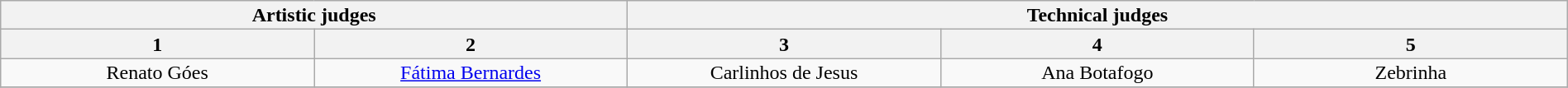<table class="wikitable" style="font-size:100%; line-height:16px; text-align:center" width="100%">
<tr>
<th colspan=2>Artistic judges</th>
<th colspan=3>Technical judges</th>
</tr>
<tr>
<th width="20.0%">1</th>
<th width="20.0%">2</th>
<th width="20.0%">3</th>
<th width="20.0%">4</th>
<th width="20.0%">5</th>
</tr>
<tr>
<td>Renato Góes</td>
<td><a href='#'>Fátima Bernardes</a></td>
<td>Carlinhos de Jesus</td>
<td>Ana Botafogo</td>
<td>Zebrinha</td>
</tr>
<tr>
</tr>
</table>
